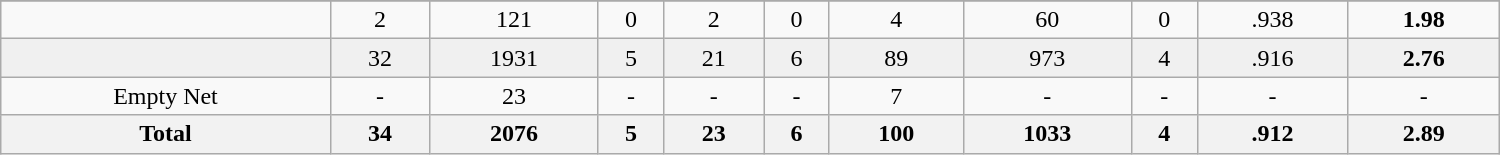<table class="wikitable sortable" width ="1000">
<tr align="center">
</tr>
<tr align="center" bgcolor="">
<td></td>
<td>2</td>
<td>121</td>
<td>0</td>
<td>2</td>
<td>0</td>
<td>4</td>
<td>60</td>
<td>0</td>
<td>.938</td>
<td><strong>1.98</strong></td>
</tr>
<tr align="center" bgcolor="f0f0f0">
<td></td>
<td>32</td>
<td>1931</td>
<td>5</td>
<td>21</td>
<td>6</td>
<td>89</td>
<td>973</td>
<td>4</td>
<td>.916</td>
<td><strong>2.76</strong></td>
</tr>
<tr align="center" bgcolor="">
<td>Empty Net</td>
<td>-</td>
<td>23</td>
<td>-</td>
<td>-</td>
<td>-</td>
<td>7</td>
<td>-</td>
<td>-</td>
<td>-</td>
<td>-</td>
</tr>
<tr>
<th>Total</th>
<th>34</th>
<th>2076</th>
<th>5</th>
<th>23</th>
<th>6</th>
<th>100</th>
<th>1033</th>
<th>4</th>
<th>.912</th>
<th>2.89</th>
</tr>
</table>
